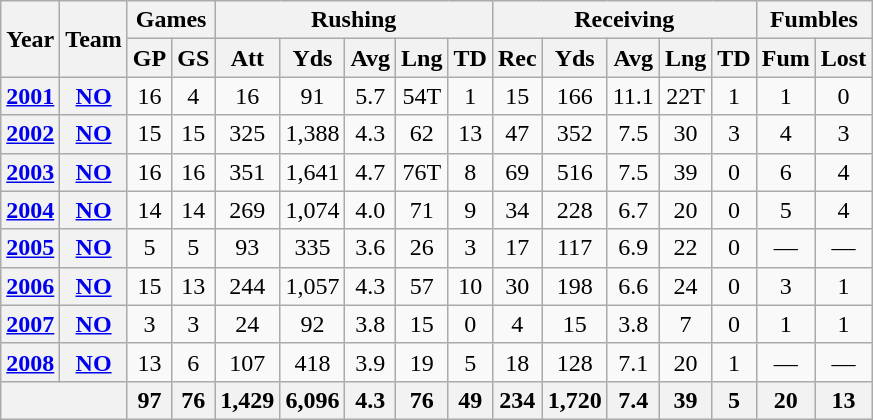<table class=wikitable style="text-align:center;">
<tr>
<th rowspan="2">Year</th>
<th rowspan="2">Team</th>
<th colspan="2">Games</th>
<th colspan="5">Rushing</th>
<th colspan="5">Receiving</th>
<th colspan="2">Fumbles</th>
</tr>
<tr>
<th>GP</th>
<th>GS</th>
<th>Att</th>
<th>Yds</th>
<th>Avg</th>
<th>Lng</th>
<th>TD</th>
<th>Rec</th>
<th>Yds</th>
<th>Avg</th>
<th>Lng</th>
<th>TD</th>
<th>Fum</th>
<th>Lost</th>
</tr>
<tr>
<th><a href='#'>2001</a></th>
<th><a href='#'>NO</a></th>
<td>16</td>
<td>4</td>
<td>16</td>
<td>91</td>
<td>5.7</td>
<td>54T</td>
<td>1</td>
<td>15</td>
<td>166</td>
<td>11.1</td>
<td>22T</td>
<td>1</td>
<td>1</td>
<td>0</td>
</tr>
<tr>
<th><a href='#'>2002</a></th>
<th><a href='#'>NO</a></th>
<td>15</td>
<td>15</td>
<td>325</td>
<td>1,388</td>
<td>4.3</td>
<td>62</td>
<td>13</td>
<td>47</td>
<td>352</td>
<td>7.5</td>
<td>30</td>
<td>3</td>
<td>4</td>
<td>3</td>
</tr>
<tr>
<th><a href='#'>2003</a></th>
<th><a href='#'>NO</a></th>
<td>16</td>
<td>16</td>
<td>351</td>
<td>1,641</td>
<td>4.7</td>
<td>76T</td>
<td>8</td>
<td>69</td>
<td>516</td>
<td>7.5</td>
<td>39</td>
<td>0</td>
<td>6</td>
<td>4</td>
</tr>
<tr>
<th><a href='#'>2004</a></th>
<th><a href='#'>NO</a></th>
<td>14</td>
<td>14</td>
<td>269</td>
<td>1,074</td>
<td>4.0</td>
<td>71</td>
<td>9</td>
<td>34</td>
<td>228</td>
<td>6.7</td>
<td>20</td>
<td>0</td>
<td>5</td>
<td>4</td>
</tr>
<tr>
<th><a href='#'>2005</a></th>
<th><a href='#'>NO</a></th>
<td>5</td>
<td>5</td>
<td>93</td>
<td>335</td>
<td>3.6</td>
<td>26</td>
<td>3</td>
<td>17</td>
<td>117</td>
<td>6.9</td>
<td>22</td>
<td>0</td>
<td>—</td>
<td>—</td>
</tr>
<tr>
<th><a href='#'>2006</a></th>
<th><a href='#'>NO</a></th>
<td>15</td>
<td>13</td>
<td>244</td>
<td>1,057</td>
<td>4.3</td>
<td>57</td>
<td>10</td>
<td>30</td>
<td>198</td>
<td>6.6</td>
<td>24</td>
<td>0</td>
<td>3</td>
<td>1</td>
</tr>
<tr>
<th><a href='#'>2007</a></th>
<th><a href='#'>NO</a></th>
<td>3</td>
<td>3</td>
<td>24</td>
<td>92</td>
<td>3.8</td>
<td>15</td>
<td>0</td>
<td>4</td>
<td>15</td>
<td>3.8</td>
<td>7</td>
<td>0</td>
<td>1</td>
<td>1</td>
</tr>
<tr>
<th><a href='#'>2008</a></th>
<th><a href='#'>NO</a></th>
<td>13</td>
<td>6</td>
<td>107</td>
<td>418</td>
<td>3.9</td>
<td>19</td>
<td>5</td>
<td>18</td>
<td>128</td>
<td>7.1</td>
<td>20</td>
<td>1</td>
<td>—</td>
<td>—</td>
</tr>
<tr>
<th colspan="2"></th>
<th>97</th>
<th>76</th>
<th>1,429</th>
<th>6,096</th>
<th>4.3</th>
<th>76</th>
<th>49</th>
<th>234</th>
<th>1,720</th>
<th>7.4</th>
<th>39</th>
<th>5</th>
<th>20</th>
<th>13</th>
</tr>
</table>
